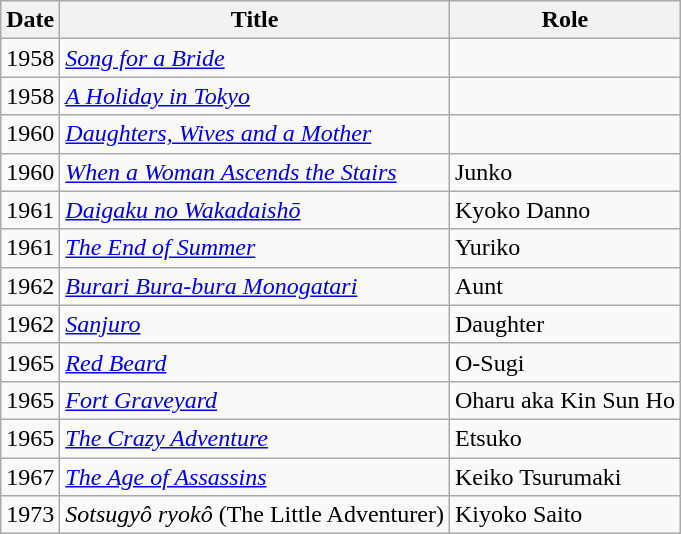<table class="wikitable sortable">
<tr>
<th>Date</th>
<th>Title</th>
<th>Role</th>
</tr>
<tr>
<td>1958</td>
<td><em><a href='#'>Song for a Bride</a></em></td>
<td></td>
</tr>
<tr>
<td>1958</td>
<td><em><a href='#'>A Holiday in Tokyo</a></em></td>
<td></td>
</tr>
<tr>
<td>1960</td>
<td><em><a href='#'>Daughters, Wives and a Mother</a></em></td>
<td></td>
</tr>
<tr>
<td>1960</td>
<td><em><a href='#'>When a Woman Ascends the Stairs</a></em></td>
<td>Junko</td>
</tr>
<tr>
<td>1961</td>
<td><em><a href='#'>Daigaku no Wakadaishō</a></em></td>
<td>Kyoko Danno</td>
</tr>
<tr>
<td>1961</td>
<td><em><a href='#'>The End of Summer</a></em></td>
<td>Yuriko</td>
</tr>
<tr>
<td>1962</td>
<td><em><a href='#'>Burari Bura-bura Monogatari</a></em></td>
<td>Aunt</td>
</tr>
<tr>
<td>1962</td>
<td><em><a href='#'>Sanjuro</a></em></td>
<td>Daughter</td>
</tr>
<tr>
<td>1965</td>
<td><em><a href='#'>Red Beard</a></em></td>
<td>O-Sugi</td>
</tr>
<tr>
<td>1965</td>
<td><em><a href='#'>Fort Graveyard</a></em></td>
<td>Oharu aka Kin Sun Ho</td>
</tr>
<tr>
<td>1965</td>
<td><em><a href='#'>The Crazy Adventure</a></em></td>
<td>Etsuko</td>
</tr>
<tr>
<td>1967</td>
<td><em><a href='#'>The Age of Assassins</a></em></td>
<td>Keiko Tsurumaki</td>
</tr>
<tr>
<td>1973</td>
<td><em>Sotsugyô ryokô</em> (The Little Adventurer)</td>
<td>Kiyoko Saito</td>
</tr>
</table>
